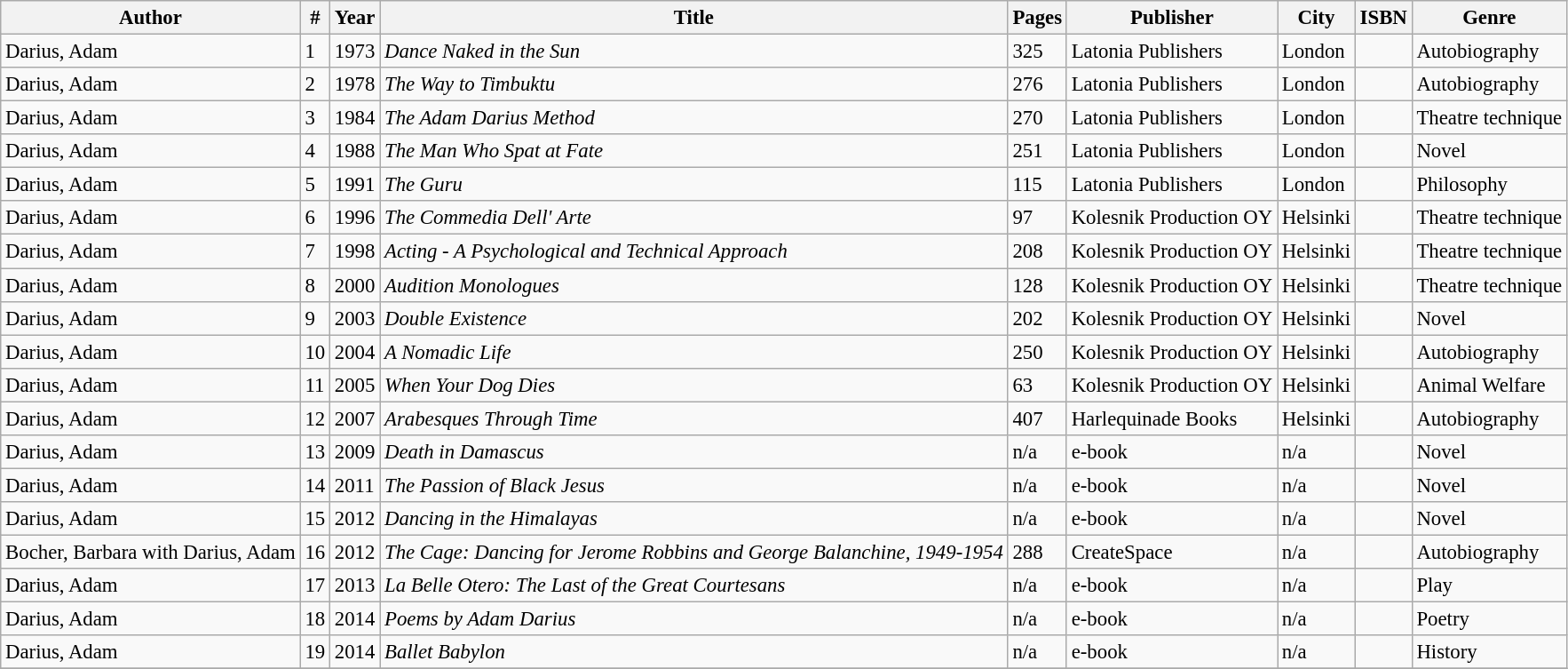<table class="wikitable" style="font-size:95%;">
<tr>
<th>Author</th>
<th>#</th>
<th>Year</th>
<th>Title</th>
<th>Pages</th>
<th>Publisher</th>
<th>City</th>
<th>ISBN</th>
<th>Genre</th>
</tr>
<tr>
<td>Darius, Adam</td>
<td>1</td>
<td>1973</td>
<td><em>Dance Naked in the Sun</em></td>
<td>325</td>
<td>Latonia Publishers</td>
<td>London</td>
<td></td>
<td>Autobiography</td>
</tr>
<tr>
<td>Darius, Adam</td>
<td>2</td>
<td>1978</td>
<td><em>The Way to Timbuktu</em></td>
<td>276</td>
<td>Latonia Publishers</td>
<td>London</td>
<td></td>
<td>Autobiography</td>
</tr>
<tr>
<td>Darius, Adam</td>
<td>3</td>
<td>1984</td>
<td><em>The Adam Darius Method</em></td>
<td>270</td>
<td>Latonia Publishers</td>
<td>London</td>
<td></td>
<td>Theatre technique</td>
</tr>
<tr>
<td>Darius, Adam</td>
<td>4</td>
<td>1988</td>
<td><em>The Man Who Spat at Fate</em></td>
<td>251</td>
<td>Latonia Publishers</td>
<td>London</td>
<td></td>
<td>Novel</td>
</tr>
<tr>
<td>Darius, Adam</td>
<td>5</td>
<td>1991</td>
<td><em>The Guru</em></td>
<td>115</td>
<td>Latonia Publishers</td>
<td>London</td>
<td></td>
<td>Philosophy</td>
</tr>
<tr>
<td>Darius, Adam</td>
<td>6</td>
<td>1996</td>
<td><em>The Commedia Dell' Arte</em></td>
<td>97</td>
<td>Kolesnik Production OY</td>
<td>Helsinki</td>
<td></td>
<td>Theatre technique</td>
</tr>
<tr>
<td>Darius, Adam</td>
<td>7</td>
<td>1998</td>
<td><em>Acting - A Psychological and Technical Approach</em></td>
<td>208</td>
<td>Kolesnik Production OY</td>
<td>Helsinki</td>
<td></td>
<td>Theatre technique</td>
</tr>
<tr>
<td>Darius, Adam</td>
<td>8</td>
<td>2000</td>
<td><em>Audition Monologues</em></td>
<td>128</td>
<td>Kolesnik Production OY</td>
<td>Helsinki</td>
<td></td>
<td>Theatre technique</td>
</tr>
<tr>
<td>Darius, Adam</td>
<td>9</td>
<td>2003</td>
<td><em>Double Existence</em></td>
<td>202</td>
<td>Kolesnik Production OY</td>
<td>Helsinki</td>
<td></td>
<td>Novel</td>
</tr>
<tr>
<td>Darius, Adam</td>
<td>10</td>
<td>2004</td>
<td><em>A Nomadic Life</em></td>
<td>250</td>
<td>Kolesnik Production OY</td>
<td>Helsinki</td>
<td></td>
<td>Autobiography</td>
</tr>
<tr>
<td>Darius, Adam</td>
<td>11</td>
<td>2005</td>
<td><em>When Your Dog Dies</em></td>
<td>63</td>
<td>Kolesnik Production OY</td>
<td>Helsinki</td>
<td></td>
<td>Animal Welfare</td>
</tr>
<tr>
<td>Darius, Adam</td>
<td>12</td>
<td>2007</td>
<td><em>Arabesques Through Time</em></td>
<td>407</td>
<td>Harlequinade Books</td>
<td>Helsinki</td>
<td></td>
<td>Autobiography</td>
</tr>
<tr>
<td>Darius, Adam</td>
<td>13</td>
<td>2009</td>
<td><em>Death in Damascus</em></td>
<td>n/a</td>
<td>e-book</td>
<td>n/a</td>
<td></td>
<td>Novel</td>
</tr>
<tr>
<td>Darius, Adam</td>
<td>14</td>
<td>2011</td>
<td><em>The Passion of Black Jesus</em></td>
<td>n/a</td>
<td>e-book</td>
<td>n/a</td>
<td></td>
<td>Novel</td>
</tr>
<tr>
<td>Darius, Adam</td>
<td>15</td>
<td>2012</td>
<td><em>Dancing in the Himalayas</em></td>
<td>n/a</td>
<td>e-book</td>
<td>n/a</td>
<td></td>
<td>Novel</td>
</tr>
<tr>
<td>Bocher, Barbara with Darius, Adam</td>
<td>16</td>
<td>2012</td>
<td><em>The Cage: Dancing for Jerome Robbins and George Balanchine, 1949-1954</em></td>
<td>288</td>
<td>CreateSpace</td>
<td>n/a</td>
<td></td>
<td>Autobiography</td>
</tr>
<tr>
<td>Darius, Adam</td>
<td>17</td>
<td>2013</td>
<td><em>La Belle Otero: The Last of the Great Courtesans</em></td>
<td>n/a</td>
<td>e-book</td>
<td>n/a</td>
<td></td>
<td>Play</td>
</tr>
<tr>
<td>Darius, Adam</td>
<td>18</td>
<td>2014</td>
<td><em>Poems by Adam Darius</em></td>
<td>n/a</td>
<td>e-book</td>
<td>n/a</td>
<td></td>
<td>Poetry</td>
</tr>
<tr>
<td>Darius, Adam</td>
<td>19</td>
<td>2014</td>
<td><em>Ballet Babylon</em></td>
<td>n/a</td>
<td>e-book</td>
<td>n/a</td>
<td></td>
<td>History</td>
</tr>
<tr>
</tr>
</table>
